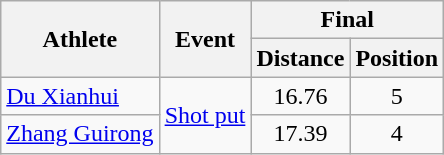<table class="wikitable">
<tr>
<th rowspan="2">Athlete</th>
<th rowspan="2">Event</th>
<th colspan="2">Final</th>
</tr>
<tr>
<th>Distance</th>
<th>Position</th>
</tr>
<tr align="center">
<td align="left"><a href='#'>Du Xianhui</a></td>
<td rowspan="2"><a href='#'>Shot put</a></td>
<td>16.76</td>
<td>5</td>
</tr>
<tr align="center">
<td align="left"><a href='#'>Zhang Guirong</a></td>
<td>17.39</td>
<td>4</td>
</tr>
</table>
